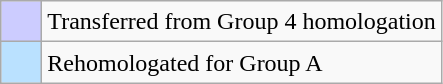<table class="wikitable">
<tr>
<td style="background:#ccf; height:20px; width:20px"></td>
<td>Transferred from Group 4 homologation</td>
</tr>
<tr>
<td style="background:#bae1ff; height:20px; width:20px"></td>
<td>Rehomologated for Group A</td>
</tr>
</table>
